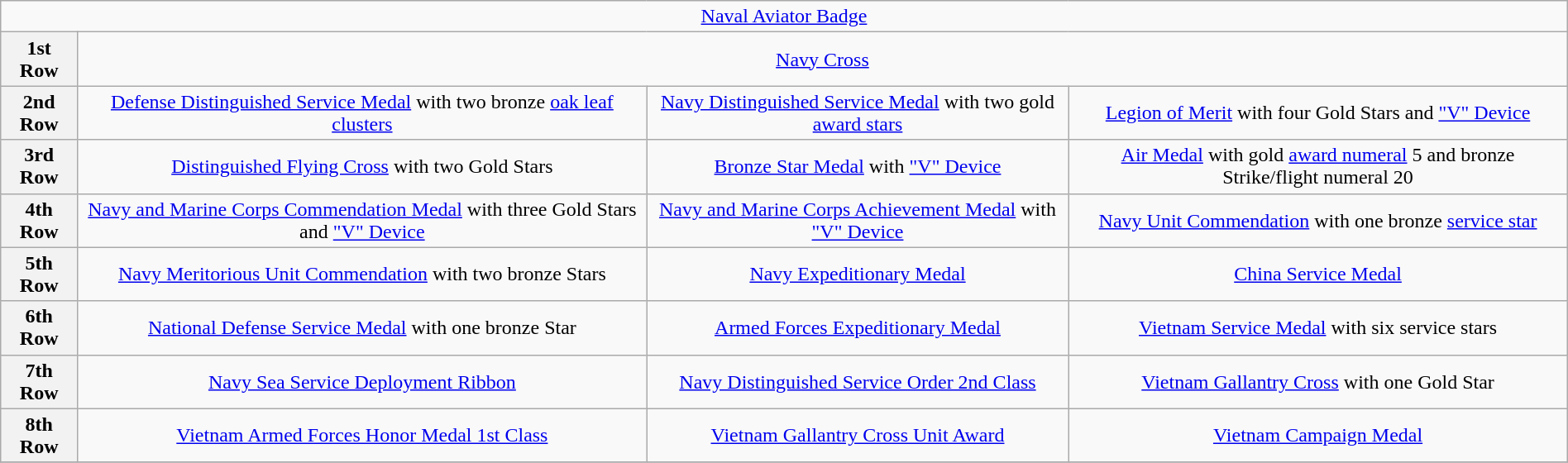<table class="wikitable" style="margin:1em auto; text-align:center;">
<tr>
<td colspan="14"><a href='#'>Naval Aviator Badge</a></td>
</tr>
<tr>
<th>1st Row</th>
<td colspan="12"><a href='#'>Navy Cross</a></td>
</tr>
<tr>
<th>2nd Row</th>
<td colspan="4"><a href='#'>Defense Distinguished Service Medal</a> with two bronze <a href='#'>oak leaf clusters</a></td>
<td colspan="4"><a href='#'>Navy Distinguished Service Medal</a> with two gold <a href='#'>award stars</a></td>
<td colspan="4"><a href='#'>Legion of Merit</a> with four Gold Stars and <a href='#'>"V" Device</a></td>
</tr>
<tr>
<th>3rd Row</th>
<td colspan="4"><a href='#'>Distinguished Flying Cross</a> with two Gold Stars</td>
<td colspan="4"><a href='#'>Bronze Star Medal</a> with <a href='#'>"V" Device</a></td>
<td colspan="4"><a href='#'>Air Medal</a> with gold <a href='#'>award numeral</a> 5 and bronze Strike/flight numeral 20</td>
</tr>
<tr>
<th>4th Row</th>
<td colspan="4"><a href='#'>Navy and Marine Corps Commendation Medal</a> with three Gold Stars and <a href='#'>"V" Device</a></td>
<td colspan="4"><a href='#'>Navy and Marine Corps Achievement Medal</a> with <a href='#'>"V" Device</a></td>
<td colspan="4"><a href='#'>Navy Unit Commendation</a> with one bronze <a href='#'>service star</a></td>
</tr>
<tr>
<th>5th Row</th>
<td colspan="4"><a href='#'>Navy Meritorious Unit Commendation</a> with two bronze Stars</td>
<td colspan="4"><a href='#'>Navy Expeditionary Medal</a></td>
<td colspan="4"><a href='#'>China Service Medal</a></td>
</tr>
<tr>
<th>6th Row</th>
<td colspan="4"><a href='#'>National Defense Service Medal</a> with one bronze Star</td>
<td colspan="4"><a href='#'>Armed Forces Expeditionary Medal</a></td>
<td colspan="4"><a href='#'>Vietnam Service Medal</a> with six service stars</td>
</tr>
<tr>
<th>7th Row</th>
<td colspan="4"><a href='#'>Navy Sea Service Deployment Ribbon</a></td>
<td colspan="4"><a href='#'>Navy Distinguished Service Order 2nd Class</a></td>
<td colspan="4"><a href='#'>Vietnam Gallantry Cross</a> with one Gold Star</td>
</tr>
<tr>
<th>8th Row</th>
<td colspan="4"><a href='#'>Vietnam Armed Forces Honor Medal 1st Class</a></td>
<td colspan="4"><a href='#'>Vietnam Gallantry Cross Unit Award</a></td>
<td colspan="4"><a href='#'>Vietnam Campaign Medal</a></td>
</tr>
<tr>
</tr>
</table>
